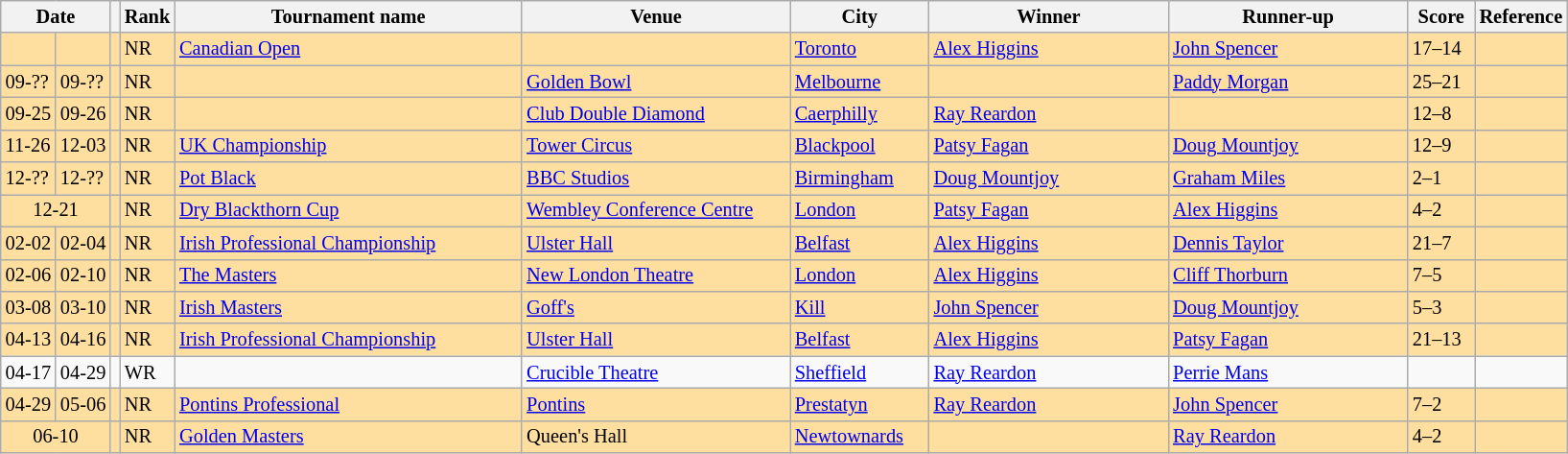<table class="wikitable" style="font-size: 85%">
<tr>
<th colspan="2" width=40 align="center">Date</th>
<th></th>
<th>Rank</th>
<th width=235>Tournament name</th>
<th width=180>Venue</th>
<th width=90>City</th>
<th width=160>Winner</th>
<th width=160>Runner-up</th>
<th width=40>Score</th>
<th width=20>Reference</th>
</tr>
<tr bgcolor="#ffdf9f">
<td></td>
<td></td>
<td></td>
<td>NR</td>
<td><a href='#'>Canadian Open</a></td>
<td></td>
<td><a href='#'>Toronto</a></td>
<td> <a href='#'>Alex Higgins</a></td>
<td> <a href='#'>John Spencer</a></td>
<td>17–14</td>
<td></td>
</tr>
<tr bgcolor="#ffdf9f">
<td>09-??</td>
<td>09-??</td>
<td></td>
<td>NR</td>
<td></td>
<td><a href='#'>Golden Bowl</a></td>
<td><a href='#'>Melbourne</a></td>
<td></td>
<td> <a href='#'>Paddy Morgan</a></td>
<td>25–21</td>
<td></td>
</tr>
<tr bgcolor="#ffdf9f">
<td>09-25</td>
<td>09-26</td>
<td></td>
<td>NR</td>
<td></td>
<td><a href='#'>Club Double Diamond</a></td>
<td><a href='#'>Caerphilly</a></td>
<td> <a href='#'>Ray Reardon</a></td>
<td></td>
<td>12–8</td>
<td></td>
</tr>
<tr bgcolor="#ffdf9f">
<td>11-26</td>
<td>12-03</td>
<td></td>
<td>NR</td>
<td><a href='#'>UK Championship</a></td>
<td><a href='#'>Tower Circus</a></td>
<td><a href='#'>Blackpool</a></td>
<td> <a href='#'>Patsy Fagan</a></td>
<td> <a href='#'>Doug Mountjoy</a></td>
<td>12–9</td>
<td></td>
</tr>
<tr bgcolor="#ffdf9f">
<td>12-??</td>
<td>12-??</td>
<td></td>
<td>NR</td>
<td><a href='#'>Pot Black</a></td>
<td><a href='#'>BBC Studios</a></td>
<td><a href='#'>Birmingham</a></td>
<td> <a href='#'>Doug Mountjoy</a></td>
<td> <a href='#'>Graham Miles</a></td>
<td>2–1</td>
<td></td>
</tr>
<tr bgcolor="#ffdf9f">
<td colspan="2" align="center">12-21</td>
<td></td>
<td>NR</td>
<td><a href='#'>Dry Blackthorn Cup</a></td>
<td><a href='#'>Wembley Conference Centre</a></td>
<td><a href='#'>London</a></td>
<td> <a href='#'>Patsy Fagan</a></td>
<td> <a href='#'>Alex Higgins</a></td>
<td>4–2</td>
<td></td>
</tr>
<tr bgcolor="#ffdf9f">
<td>02-02</td>
<td>02-04</td>
<td></td>
<td>NR</td>
<td><a href='#'>Irish Professional Championship</a></td>
<td><a href='#'>Ulster Hall</a></td>
<td><a href='#'>Belfast</a></td>
<td> <a href='#'>Alex Higgins</a></td>
<td> <a href='#'>Dennis Taylor</a></td>
<td>21–7</td>
<td></td>
</tr>
<tr bgcolor="#ffdf9f">
<td>02-06</td>
<td>02-10</td>
<td></td>
<td>NR</td>
<td><a href='#'>The Masters</a></td>
<td><a href='#'>New London Theatre</a></td>
<td><a href='#'>London</a></td>
<td> <a href='#'>Alex Higgins</a></td>
<td> <a href='#'>Cliff Thorburn</a></td>
<td>7–5</td>
<td></td>
</tr>
<tr bgcolor="#ffdf9f">
<td>03-08</td>
<td>03-10</td>
<td></td>
<td>NR</td>
<td><a href='#'>Irish Masters</a></td>
<td><a href='#'>Goff's</a></td>
<td><a href='#'>Kill</a></td>
<td> <a href='#'>John Spencer</a></td>
<td> <a href='#'>Doug Mountjoy</a></td>
<td>5–3</td>
<td></td>
</tr>
<tr bgcolor="#ffdf9f">
<td>04-13</td>
<td>04-16</td>
<td></td>
<td>NR</td>
<td><a href='#'>Irish Professional Championship</a></td>
<td><a href='#'>Ulster Hall</a></td>
<td><a href='#'>Belfast</a></td>
<td> <a href='#'>Alex Higgins</a></td>
<td> <a href='#'>Patsy Fagan</a></td>
<td>21–13</td>
<td></td>
</tr>
<tr>
<td>04-17</td>
<td>04-29</td>
<td></td>
<td>WR</td>
<td></td>
<td><a href='#'>Crucible Theatre</a></td>
<td><a href='#'>Sheffield</a></td>
<td> <a href='#'>Ray Reardon</a></td>
<td> <a href='#'>Perrie Mans</a></td>
<td></td>
<td></td>
</tr>
<tr bgcolor="#ffdf9f">
<td>04-29</td>
<td>05-06</td>
<td></td>
<td>NR</td>
<td><a href='#'>Pontins Professional</a></td>
<td><a href='#'>Pontins</a></td>
<td><a href='#'>Prestatyn</a></td>
<td> <a href='#'>Ray Reardon</a></td>
<td> <a href='#'>John Spencer</a></td>
<td>7–2</td>
<td></td>
</tr>
<tr bgcolor="#ffdf9f">
<td colspan="2" align="center">06-10</td>
<td></td>
<td>NR</td>
<td><a href='#'>Golden Masters</a></td>
<td>Queen's Hall</td>
<td><a href='#'>Newtownards</a></td>
<td></td>
<td> <a href='#'>Ray Reardon</a></td>
<td>4–2</td>
<td></td>
</tr>
</table>
